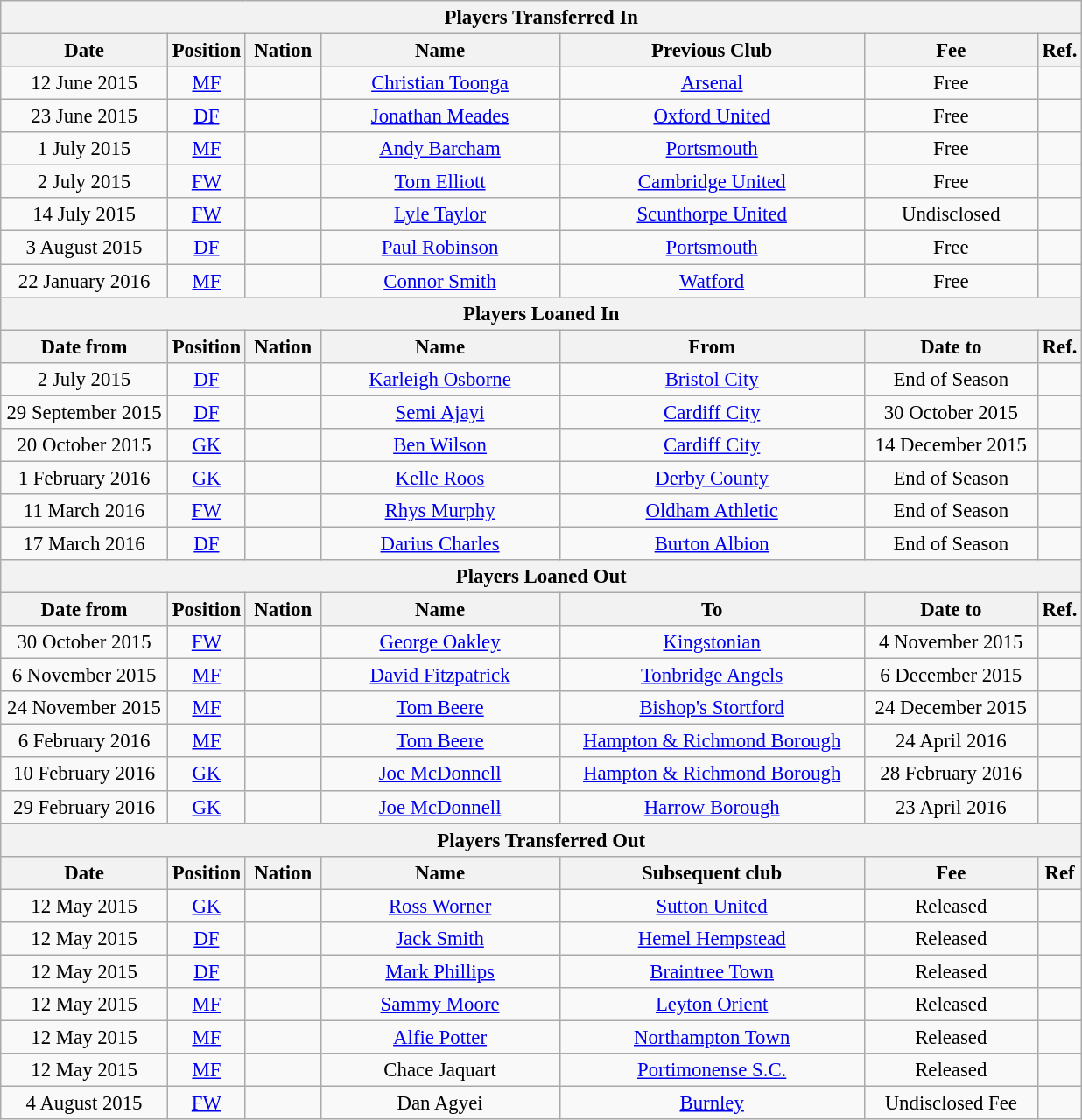<table class="wikitable" style="font-size:95%;">
<tr>
<th colspan="7">Players Transferred In</th>
</tr>
<tr>
<th style="width:120px;">Date</th>
<th style="width:50px;">Position</th>
<th style="width:50px;">Nation</th>
<th style="width:175px;">Name</th>
<th style="width:225px;">Previous Club</th>
<th style="width:125px;">Fee</th>
<th style="width:25px;">Ref.</th>
</tr>
<tr>
<td align="center">12 June 2015</td>
<td align="center"><a href='#'>MF</a></td>
<td align="center"></td>
<td align="center"><a href='#'>Christian Toonga</a></td>
<td align="center"><a href='#'>Arsenal</a></td>
<td align="center">Free</td>
<td align="center"></td>
</tr>
<tr>
<td align="center">23 June 2015</td>
<td align="center"><a href='#'>DF</a></td>
<td align="center"></td>
<td align="center"><a href='#'>Jonathan Meades</a></td>
<td align="center"><a href='#'>Oxford United</a></td>
<td align="center">Free</td>
<td align="center"></td>
</tr>
<tr>
<td align="center">1 July 2015</td>
<td align="center"><a href='#'>MF</a></td>
<td align="center"></td>
<td align="center"><a href='#'>Andy Barcham</a></td>
<td align="center"><a href='#'>Portsmouth</a></td>
<td align="center">Free</td>
<td align="center"></td>
</tr>
<tr>
<td align="center">2 July 2015</td>
<td align="center"><a href='#'>FW</a></td>
<td align="center"></td>
<td align="center"><a href='#'>Tom Elliott</a></td>
<td align="center"><a href='#'>Cambridge United</a></td>
<td align="center">Free</td>
<td align="center"></td>
</tr>
<tr>
<td align="center">14 July 2015</td>
<td align="center"><a href='#'>FW</a></td>
<td align="center"></td>
<td align="center"><a href='#'>Lyle Taylor</a></td>
<td align="center"><a href='#'>Scunthorpe United</a></td>
<td align="center">Undisclosed</td>
<td align="center"></td>
</tr>
<tr>
<td align="center">3 August 2015</td>
<td align="center"><a href='#'>DF</a></td>
<td align="center"></td>
<td align="center"><a href='#'>Paul Robinson</a></td>
<td align="center"><a href='#'>Portsmouth</a></td>
<td align="center">Free</td>
<td align="center"></td>
</tr>
<tr>
<td align="center">22 January 2016</td>
<td align="center"><a href='#'>MF</a></td>
<td align="center"></td>
<td align="center"><a href='#'>Connor Smith</a></td>
<td align="center"><a href='#'>Watford</a></td>
<td align="center">Free</td>
<td align="center"></td>
</tr>
<tr>
<th colspan="7">Players Loaned In</th>
</tr>
<tr>
<th>Date from</th>
<th>Position</th>
<th>Nation</th>
<th>Name</th>
<th>From</th>
<th>Date to</th>
<th>Ref.</th>
</tr>
<tr>
<td align="center">2 July 2015</td>
<td align="center"><a href='#'>DF</a></td>
<td align="center"></td>
<td align="center"><a href='#'>Karleigh Osborne</a></td>
<td align="center"><a href='#'>Bristol City</a></td>
<td align="center">End of Season</td>
<td align="center"></td>
</tr>
<tr>
<td align="center">29 September 2015</td>
<td align="center"><a href='#'>DF</a></td>
<td align="center"></td>
<td align="center"><a href='#'>Semi Ajayi</a></td>
<td align="center"><a href='#'>Cardiff City</a></td>
<td align="center">30 October 2015</td>
<td align="center"></td>
</tr>
<tr>
<td align="center">20 October 2015</td>
<td align="center"><a href='#'>GK</a></td>
<td align="center"></td>
<td align="center"><a href='#'>Ben Wilson</a></td>
<td align="center"><a href='#'>Cardiff City</a></td>
<td align="center">14 December 2015</td>
<td align="center"></td>
</tr>
<tr>
<td align="center">1 February 2016</td>
<td align="center"><a href='#'>GK</a></td>
<td align="center"></td>
<td align="center"><a href='#'>Kelle Roos</a></td>
<td align="center"><a href='#'>Derby County</a></td>
<td align="center">End of Season</td>
<td align="center"></td>
</tr>
<tr>
<td align="center">11 March 2016</td>
<td align="center"><a href='#'>FW</a></td>
<td align="center"></td>
<td align="center"><a href='#'>Rhys Murphy</a></td>
<td align="center"><a href='#'>Oldham Athletic</a></td>
<td align="center">End of Season</td>
<td align="center"></td>
</tr>
<tr>
<td align="center">17 March 2016</td>
<td align="center"><a href='#'>DF</a></td>
<td align="center"></td>
<td align="center"><a href='#'>Darius Charles</a></td>
<td align="center"><a href='#'>Burton Albion</a></td>
<td align="center">End of Season</td>
<td align="center"></td>
</tr>
<tr>
<th colspan="7">Players Loaned Out</th>
</tr>
<tr>
<th>Date from</th>
<th>Position</th>
<th>Nation</th>
<th>Name</th>
<th>To</th>
<th>Date to</th>
<th>Ref.</th>
</tr>
<tr>
<td align="center">30 October 2015</td>
<td align="center"><a href='#'>FW</a></td>
<td align="center"></td>
<td align="center"><a href='#'>George Oakley</a></td>
<td align="center"><a href='#'>Kingstonian</a></td>
<td align="center">4 November 2015</td>
<td align="center"></td>
</tr>
<tr>
<td align="center">6 November 2015</td>
<td align="center"><a href='#'>MF</a></td>
<td align="center"></td>
<td align="center"><a href='#'>David Fitzpatrick</a></td>
<td align="center"><a href='#'>Tonbridge Angels</a></td>
<td align="center">6 December 2015</td>
<td align="center"></td>
</tr>
<tr>
<td align="center">24 November 2015</td>
<td align="center"><a href='#'>MF</a></td>
<td align="center"></td>
<td align="center"><a href='#'>Tom Beere</a></td>
<td align="center"><a href='#'>Bishop's Stortford</a></td>
<td align="center">24 December 2015</td>
<td align="center"></td>
</tr>
<tr>
<td align="center">6 February 2016</td>
<td align="center"><a href='#'>MF</a></td>
<td align="center"></td>
<td align="center"><a href='#'>Tom Beere</a></td>
<td align="center"><a href='#'>Hampton & Richmond Borough</a></td>
<td align="center">24 April 2016</td>
<td align="center"></td>
</tr>
<tr>
<td align="center">10 February 2016</td>
<td align="center"><a href='#'>GK</a></td>
<td align="center"></td>
<td align="center"><a href='#'>Joe McDonnell</a></td>
<td align="center"><a href='#'>Hampton & Richmond Borough</a></td>
<td align="center">28 February 2016</td>
<td align="center"></td>
</tr>
<tr>
<td align="center">29 February 2016</td>
<td align="center"><a href='#'>GK</a></td>
<td align="center"></td>
<td align="center"><a href='#'>Joe McDonnell</a></td>
<td align="center"><a href='#'>Harrow Borough</a></td>
<td align="center">23 April 2016</td>
<td align="center"></td>
</tr>
<tr>
<th colspan="7">Players Transferred Out</th>
</tr>
<tr>
<th>Date</th>
<th>Position</th>
<th>Nation</th>
<th>Name</th>
<th>Subsequent club</th>
<th>Fee</th>
<th>Ref</th>
</tr>
<tr>
<td align="center">12 May 2015</td>
<td align="center"><a href='#'>GK</a></td>
<td align="center"></td>
<td align="center"><a href='#'>Ross Worner</a></td>
<td align="center"><a href='#'>Sutton United</a></td>
<td align="center">Released</td>
<td align="center"></td>
</tr>
<tr>
<td align="center">12 May 2015</td>
<td align="center"><a href='#'>DF</a></td>
<td align="center"></td>
<td align="center"><a href='#'>Jack Smith</a></td>
<td align="center"><a href='#'>Hemel Hempstead</a></td>
<td align="center">Released</td>
<td align="center"></td>
</tr>
<tr>
<td align="center">12 May 2015</td>
<td align="center"><a href='#'>DF</a></td>
<td align="center"></td>
<td align="center"><a href='#'>Mark Phillips</a></td>
<td align="center"><a href='#'>Braintree Town</a></td>
<td align="center">Released</td>
<td align="center"></td>
</tr>
<tr>
<td align="center">12 May 2015</td>
<td align="center"><a href='#'>MF</a></td>
<td align="center"></td>
<td align="center"><a href='#'>Sammy Moore</a></td>
<td align="center"><a href='#'>Leyton Orient</a></td>
<td align="center">Released</td>
<td align="center"></td>
</tr>
<tr>
<td align="center">12 May 2015</td>
<td align="center"><a href='#'>MF</a></td>
<td align="center"></td>
<td align="center"><a href='#'>Alfie Potter</a></td>
<td align="center"><a href='#'>Northampton Town</a></td>
<td align="center">Released</td>
<td align="center"></td>
</tr>
<tr>
<td align="center">12 May 2015</td>
<td align="center"><a href='#'>MF</a></td>
<td align="center"></td>
<td align="center">Chace Jaquart</td>
<td align="center"><a href='#'>Portimonense S.C.</a></td>
<td align="center">Released</td>
<td align="center"></td>
</tr>
<tr>
<td align="center">4 August 2015</td>
<td align="center"><a href='#'>FW</a></td>
<td align="center"></td>
<td align="center">Dan Agyei</td>
<td align="center"><a href='#'>Burnley</a></td>
<td align="center">Undisclosed Fee</td>
<td align="center"></td>
</tr>
</table>
